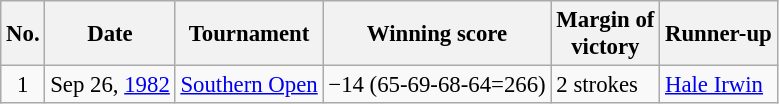<table class="wikitable" style="font-size:95%;">
<tr>
<th>No.</th>
<th>Date</th>
<th>Tournament</th>
<th>Winning score</th>
<th>Margin of<br>victory</th>
<th>Runner-up</th>
</tr>
<tr>
<td align=center>1</td>
<td align=right>Sep 26, <a href='#'>1982</a></td>
<td><a href='#'>Southern Open</a></td>
<td>−14 (65-69-68-64=266)</td>
<td>2 strokes</td>
<td> <a href='#'>Hale Irwin</a></td>
</tr>
</table>
